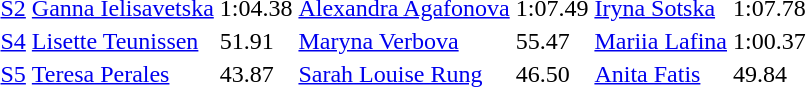<table>
<tr>
<td><a href='#'>S2</a></td>
<td><a href='#'>Ganna Ielisavetska</a><br></td>
<td>1:04.38</td>
<td><a href='#'>Alexandra Agafonova</a><br></td>
<td>1:07.49</td>
<td><a href='#'>Iryna Sotska</a><br></td>
<td>1:07.78</td>
</tr>
<tr>
<td><a href='#'>S4</a></td>
<td><a href='#'>Lisette Teunissen</a><br></td>
<td>51.91</td>
<td><a href='#'>Maryna Verbova</a><br></td>
<td>55.47</td>
<td><a href='#'>Mariia Lafina</a><br></td>
<td>1:00.37</td>
</tr>
<tr>
<td><a href='#'>S5</a></td>
<td><a href='#'>Teresa Perales</a><br></td>
<td>43.87</td>
<td><a href='#'>Sarah Louise Rung</a><br></td>
<td>46.50</td>
<td><a href='#'>Anita Fatis</a><br></td>
<td>49.84</td>
</tr>
</table>
